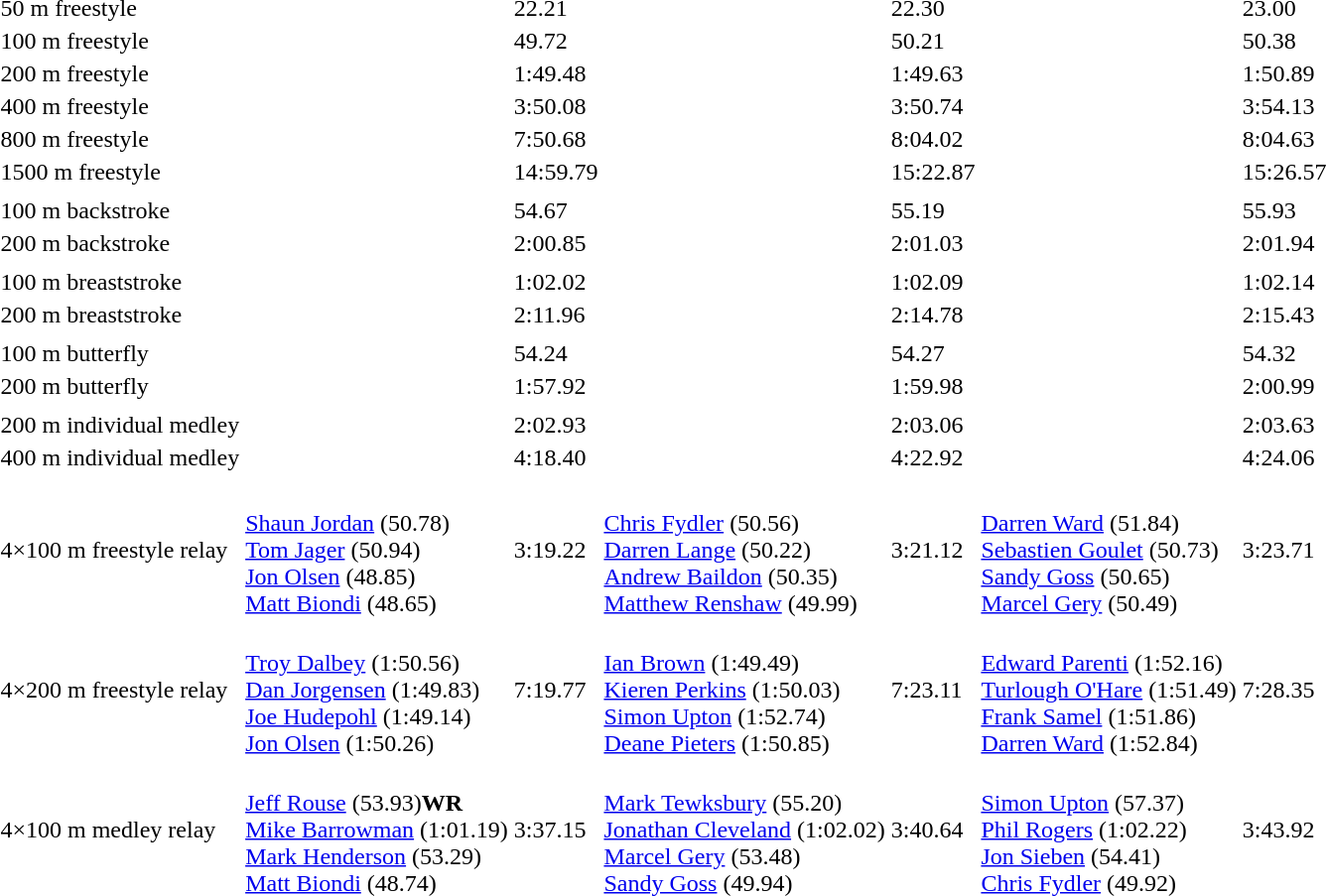<table>
<tr>
<td>50 m freestyle <br></td>
<td></td>
<td>22.21</td>
<td></td>
<td>22.30</td>
<td></td>
<td>23.00</td>
</tr>
<tr>
<td>100 m freestyle <br></td>
<td></td>
<td>49.72</td>
<td></td>
<td>50.21</td>
<td></td>
<td>50.38</td>
</tr>
<tr>
<td>200 m freestyle <br></td>
<td></td>
<td>1:49.48</td>
<td></td>
<td>1:49.63</td>
<td></td>
<td>1:50.89</td>
</tr>
<tr>
<td>400 m freestyle <br></td>
<td></td>
<td>3:50.08</td>
<td></td>
<td>3:50.74</td>
<td></td>
<td>3:54.13</td>
</tr>
<tr>
<td>800 m freestyle <br></td>
<td></td>
<td>7:50.68</td>
<td></td>
<td>8:04.02</td>
<td></td>
<td>8:04.63</td>
</tr>
<tr>
<td>1500 m freestyle <br></td>
<td></td>
<td>14:59.79</td>
<td></td>
<td>15:22.87</td>
<td></td>
<td>15:26.57</td>
</tr>
<tr>
<td></td>
<td></td>
<td></td>
<td></td>
<td></td>
<td></td>
<td></td>
</tr>
<tr>
<td>100 m backstroke <br></td>
<td></td>
<td>54.67</td>
<td></td>
<td>55.19</td>
<td></td>
<td>55.93</td>
</tr>
<tr>
<td>200 m backstroke <br></td>
<td></td>
<td>2:00.85</td>
<td></td>
<td>2:01.03</td>
<td></td>
<td>2:01.94</td>
</tr>
<tr>
<td></td>
<td></td>
<td></td>
<td></td>
<td></td>
<td></td>
<td></td>
</tr>
<tr>
<td>100 m breaststroke <br></td>
<td></td>
<td>1:02.02</td>
<td></td>
<td>1:02.09</td>
<td></td>
<td>1:02.14</td>
</tr>
<tr>
<td>200 m breaststroke <br></td>
<td></td>
<td>2:11.96</td>
<td></td>
<td>2:14.78</td>
<td></td>
<td>2:15.43</td>
</tr>
<tr>
<td></td>
<td></td>
<td></td>
<td></td>
<td></td>
<td></td>
<td></td>
</tr>
<tr>
<td>100 m butterfly <br></td>
<td></td>
<td>54.24</td>
<td></td>
<td>54.27</td>
<td></td>
<td>54.32</td>
</tr>
<tr>
<td>200 m butterfly <br></td>
<td></td>
<td>1:57.92</td>
<td></td>
<td>1:59.98</td>
<td></td>
<td>2:00.99</td>
</tr>
<tr>
<td></td>
<td></td>
<td></td>
<td></td>
<td></td>
<td></td>
<td></td>
</tr>
<tr>
<td>200 m individual medley <br></td>
<td></td>
<td>2:02.93</td>
<td></td>
<td>2:03.06</td>
<td></td>
<td>2:03.63</td>
</tr>
<tr>
<td>400 m individual medley <br></td>
<td></td>
<td>4:18.40</td>
<td></td>
<td>4:22.92</td>
<td></td>
<td>4:24.06</td>
</tr>
<tr>
<td></td>
<td></td>
<td></td>
<td></td>
<td></td>
<td></td>
<td></td>
</tr>
<tr>
<td>4×100 m freestyle relay <br></td>
<td><br><a href='#'>Shaun Jordan</a> (50.78)<br><a href='#'>Tom Jager</a> (50.94)<br><a href='#'>Jon Olsen</a> (48.85)<br><a href='#'>Matt Biondi</a> (48.65)</td>
<td>3:19.22</td>
<td><br><a href='#'>Chris Fydler</a> (50.56)<br><a href='#'>Darren Lange</a> (50.22)<br><a href='#'>Andrew Baildon</a> (50.35)<br><a href='#'>Matthew Renshaw</a> (49.99)</td>
<td>3:21.12</td>
<td><br><a href='#'>Darren Ward</a> (51.84)<br><a href='#'>Sebastien Goulet</a> (50.73)<br><a href='#'>Sandy Goss</a> (50.65)<br><a href='#'>Marcel Gery</a> (50.49)</td>
<td>3:23.71</td>
</tr>
<tr>
<td>4×200 m freestyle relay <br></td>
<td><br><a href='#'>Troy Dalbey</a> (1:50.56)<br><a href='#'>Dan Jorgensen</a> (1:49.83)<br><a href='#'>Joe Hudepohl</a> (1:49.14)<br><a href='#'>Jon Olsen</a> (1:50.26)</td>
<td>7:19.77</td>
<td><br><a href='#'>Ian Brown</a> (1:49.49)<br><a href='#'>Kieren Perkins</a> (1:50.03)<br><a href='#'>Simon Upton</a> (1:52.74)<br><a href='#'>Deane Pieters</a> (1:50.85)</td>
<td>7:23.11</td>
<td><br><a href='#'>Edward Parenti</a> (1:52.16)<br><a href='#'>Turlough O'Hare</a> (1:51.49)<br><a href='#'>Frank Samel</a> (1:51.86)<br><a href='#'>Darren Ward</a> (1:52.84)</td>
<td>7:28.35</td>
</tr>
<tr>
<td>4×100 m medley relay <br></td>
<td><br><a href='#'>Jeff Rouse</a> (53.93)<strong>WR</strong><br><a href='#'>Mike Barrowman</a> (1:01.19)<br><a href='#'>Mark Henderson</a> (53.29)<br><a href='#'>Matt Biondi</a> (48.74)</td>
<td>3:37.15</td>
<td><br><a href='#'>Mark Tewksbury</a> (55.20)<br><a href='#'>Jonathan Cleveland</a> (1:02.02)<br><a href='#'>Marcel Gery</a> (53.48)<br><a href='#'>Sandy Goss</a> (49.94)</td>
<td>3:40.64</td>
<td><br><a href='#'>Simon Upton</a> (57.37)<br><a href='#'>Phil Rogers</a> (1:02.22)<br><a href='#'>Jon Sieben</a> (54.41)<br><a href='#'>Chris Fydler</a> (49.92)</td>
<td>3:43.92</td>
</tr>
</table>
